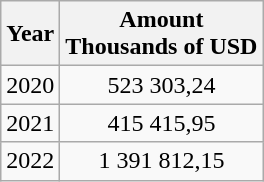<table class="wikitable" style="text-align:center;">
<tr>
<th>Year</th>
<th>Amount<br>Thousands of USD</th>
</tr>
<tr>
<td>2020</td>
<td>523 303,24</td>
</tr>
<tr>
<td>2021</td>
<td>415 415,95 </td>
</tr>
<tr>
<td>2022</td>
<td>1 391 812,15 </td>
</tr>
</table>
